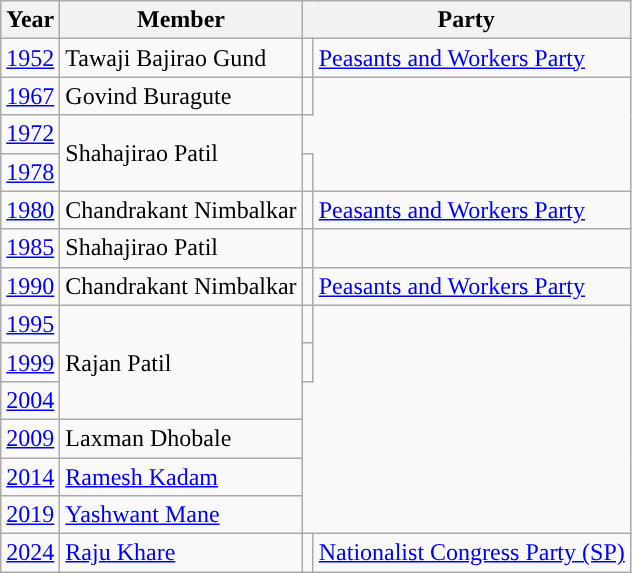<table class="wikitable">
<tr>
<th>Year</th>
<th>Member</th>
<th colspan="2">Party</th>
</tr>
<tr>
<td><a href='#'>1952</a></td>
<td>Tawaji Bajirao Gund</td>
<td style="background-color: "></td>
<td><a href='#'>Peasants and Workers Party</a></td>
</tr>
<tr>
<td><a href='#'>1967</a></td>
<td>Govind Buragute</td>
<td></td>
</tr>
<tr>
<td><a href='#'>1972</a></td>
<td rowspan="2">Shahajirao Patil</td>
</tr>
<tr>
<td><a href='#'>1978</a></td>
<td></td>
</tr>
<tr>
<td><a href='#'>1980</a></td>
<td>Chandrakant Nimbalkar</td>
<td style="background-color: "></td>
<td><a href='#'>Peasants and Workers Party</a></td>
</tr>
<tr>
<td><a href='#'>1985</a></td>
<td>Shahajirao Patil</td>
<td></td>
</tr>
<tr>
<td><a href='#'>1990</a></td>
<td>Chandrakant Nimbalkar</td>
<td style="background-color: "></td>
<td><a href='#'>Peasants and Workers Party</a></td>
</tr>
<tr>
<td><a href='#'>1995</a></td>
<td rowspan="3">Rajan Patil</td>
<td></td>
</tr>
<tr>
<td><a href='#'>1999</a></td>
<td></td>
</tr>
<tr>
<td><a href='#'>2004</a></td>
</tr>
<tr>
<td><a href='#'>2009</a></td>
<td>Laxman Dhobale</td>
</tr>
<tr>
<td><a href='#'>2014</a></td>
<td><a href='#'>Ramesh Kadam</a></td>
</tr>
<tr>
<td><a href='#'>2019</a></td>
<td><a href='#'>Yashwant Mane</a></td>
</tr>
<tr>
<td><a href='#'>2024</a></td>
<td><a href='#'>Raju Khare</a></td>
<td style="background-color: "></td>
<td><a href='#'>Nationalist Congress Party (SP)</a></td>
</tr>
</table>
